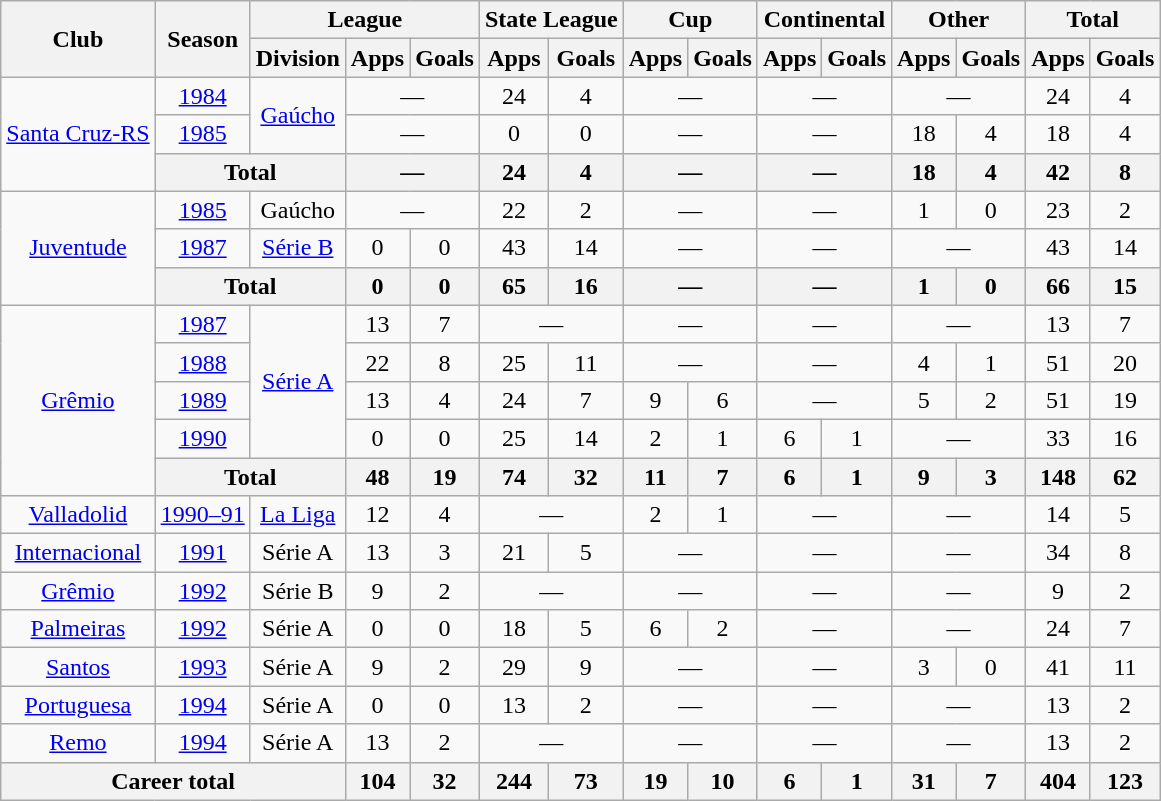<table class="wikitable" style="text-align: center;">
<tr>
<th rowspan="2">Club</th>
<th rowspan="2">Season</th>
<th colspan="3">League</th>
<th colspan="2">State League</th>
<th colspan="2">Cup</th>
<th colspan="2">Continental</th>
<th colspan="2">Other</th>
<th colspan="2">Total</th>
</tr>
<tr>
<th>Division</th>
<th>Apps</th>
<th>Goals</th>
<th>Apps</th>
<th>Goals</th>
<th>Apps</th>
<th>Goals</th>
<th>Apps</th>
<th>Goals</th>
<th>Apps</th>
<th>Goals</th>
<th>Apps</th>
<th>Goals</th>
</tr>
<tr>
<td rowspan="3"><a href='#'>Santa Cruz-RS</a></td>
<td><a href='#'>1984</a></td>
<td rowspan="2"><a href='#'>Gaúcho</a></td>
<td colspan="2">—</td>
<td>24</td>
<td>4</td>
<td colspan="2">—</td>
<td colspan="2">—</td>
<td colspan="2">—</td>
<td>24</td>
<td>4</td>
</tr>
<tr>
<td><a href='#'>1985</a></td>
<td colspan="2">—</td>
<td>0</td>
<td>0</td>
<td colspan="2">—</td>
<td colspan="2">—</td>
<td>18</td>
<td>4</td>
<td>18</td>
<td>4</td>
</tr>
<tr>
<th colspan="2">Total</th>
<th colspan="2">—</th>
<th>24</th>
<th>4</th>
<th colspan="2">—</th>
<th colspan="2">—</th>
<th>18</th>
<th>4</th>
<th>42</th>
<th>8</th>
</tr>
<tr>
<td rowspan="3"><a href='#'>Juventude</a></td>
<td><a href='#'>1985</a></td>
<td>Gaúcho</td>
<td colspan="2">—</td>
<td>22</td>
<td>2</td>
<td colspan="2">—</td>
<td colspan="2">—</td>
<td>1</td>
<td>0</td>
<td>23</td>
<td>2</td>
</tr>
<tr>
<td><a href='#'>1987</a></td>
<td><a href='#'>Série B</a></td>
<td>0</td>
<td>0</td>
<td>43</td>
<td>14</td>
<td colspan="2">—</td>
<td colspan="2">—</td>
<td colspan="2">—</td>
<td>43</td>
<td>14</td>
</tr>
<tr>
<th colspan="2">Total</th>
<th>0</th>
<th>0</th>
<th>65</th>
<th>16</th>
<th colspan="2">—</th>
<th colspan="2">—</th>
<th>1</th>
<th>0</th>
<th>66</th>
<th>15</th>
</tr>
<tr>
<td rowspan="5"><a href='#'>Grêmio</a></td>
<td><a href='#'>1987</a></td>
<td rowspan="4"><a href='#'>Série A</a></td>
<td>13</td>
<td>7</td>
<td colspan="2">—</td>
<td colspan="2">—</td>
<td colspan="2">—</td>
<td colspan="2">—</td>
<td>13</td>
<td>7</td>
</tr>
<tr>
<td><a href='#'>1988</a></td>
<td>22</td>
<td>8</td>
<td>25</td>
<td>11</td>
<td colspan="2">—</td>
<td colspan="2">—</td>
<td>4</td>
<td>1</td>
<td>51</td>
<td>20</td>
</tr>
<tr>
<td><a href='#'>1989</a></td>
<td>13</td>
<td>4</td>
<td>24</td>
<td>7</td>
<td>9</td>
<td>6</td>
<td colspan="2">—</td>
<td>5</td>
<td>2</td>
<td>51</td>
<td>19</td>
</tr>
<tr>
<td><a href='#'>1990</a></td>
<td>0</td>
<td>0</td>
<td>25</td>
<td>14</td>
<td>2</td>
<td>1</td>
<td>6</td>
<td>1</td>
<td colspan="2">—</td>
<td>33</td>
<td>16</td>
</tr>
<tr>
<th colspan="2">Total</th>
<th>48</th>
<th>19</th>
<th>74</th>
<th>32</th>
<th>11</th>
<th>7</th>
<th>6</th>
<th>1</th>
<th>9</th>
<th>3</th>
<th>148</th>
<th>62</th>
</tr>
<tr>
<td><a href='#'>Valladolid</a></td>
<td><a href='#'>1990–91</a></td>
<td><a href='#'>La Liga</a></td>
<td>12</td>
<td>4</td>
<td colspan="2">—</td>
<td>2</td>
<td>1</td>
<td colspan="2">—</td>
<td colspan="2">—</td>
<td>14</td>
<td>5</td>
</tr>
<tr>
<td><a href='#'>Internacional</a></td>
<td><a href='#'>1991</a></td>
<td>Série A</td>
<td>13</td>
<td>3</td>
<td>21</td>
<td>5</td>
<td colspan="2">—</td>
<td colspan="2">—</td>
<td colspan="2">—</td>
<td>34</td>
<td>8</td>
</tr>
<tr>
<td><a href='#'>Grêmio</a></td>
<td><a href='#'>1992</a></td>
<td>Série B</td>
<td>9</td>
<td>2</td>
<td colspan="2">—</td>
<td colspan="2">—</td>
<td colspan="2">—</td>
<td colspan="2">—</td>
<td>9</td>
<td>2</td>
</tr>
<tr>
<td><a href='#'>Palmeiras</a></td>
<td><a href='#'>1992</a></td>
<td>Série A</td>
<td>0</td>
<td>0</td>
<td>18</td>
<td>5</td>
<td>6</td>
<td>2</td>
<td colspan="2">—</td>
<td colspan="2">—</td>
<td>24</td>
<td>7</td>
</tr>
<tr>
<td><a href='#'>Santos</a></td>
<td><a href='#'>1993</a></td>
<td>Série A</td>
<td>9</td>
<td>2</td>
<td>29</td>
<td>9</td>
<td colspan="2">—</td>
<td colspan="2">—</td>
<td>3</td>
<td>0</td>
<td>41</td>
<td>11</td>
</tr>
<tr>
<td><a href='#'>Portuguesa</a></td>
<td><a href='#'>1994</a></td>
<td>Série A</td>
<td>0</td>
<td>0</td>
<td>13</td>
<td>2</td>
<td colspan="2">—</td>
<td colspan="2">—</td>
<td colspan="2">—</td>
<td>13</td>
<td>2</td>
</tr>
<tr>
<td><a href='#'>Remo</a></td>
<td><a href='#'>1994</a></td>
<td>Série A</td>
<td>13</td>
<td>2</td>
<td colspan="2">—</td>
<td colspan="2">—</td>
<td colspan="2">—</td>
<td colspan="2">—</td>
<td>13</td>
<td>2</td>
</tr>
<tr>
<th colspan="3"><strong>Career total</strong></th>
<th>104</th>
<th>32</th>
<th>244</th>
<th>73</th>
<th>19</th>
<th>10</th>
<th>6</th>
<th>1</th>
<th>31</th>
<th>7</th>
<th>404</th>
<th>123</th>
</tr>
</table>
